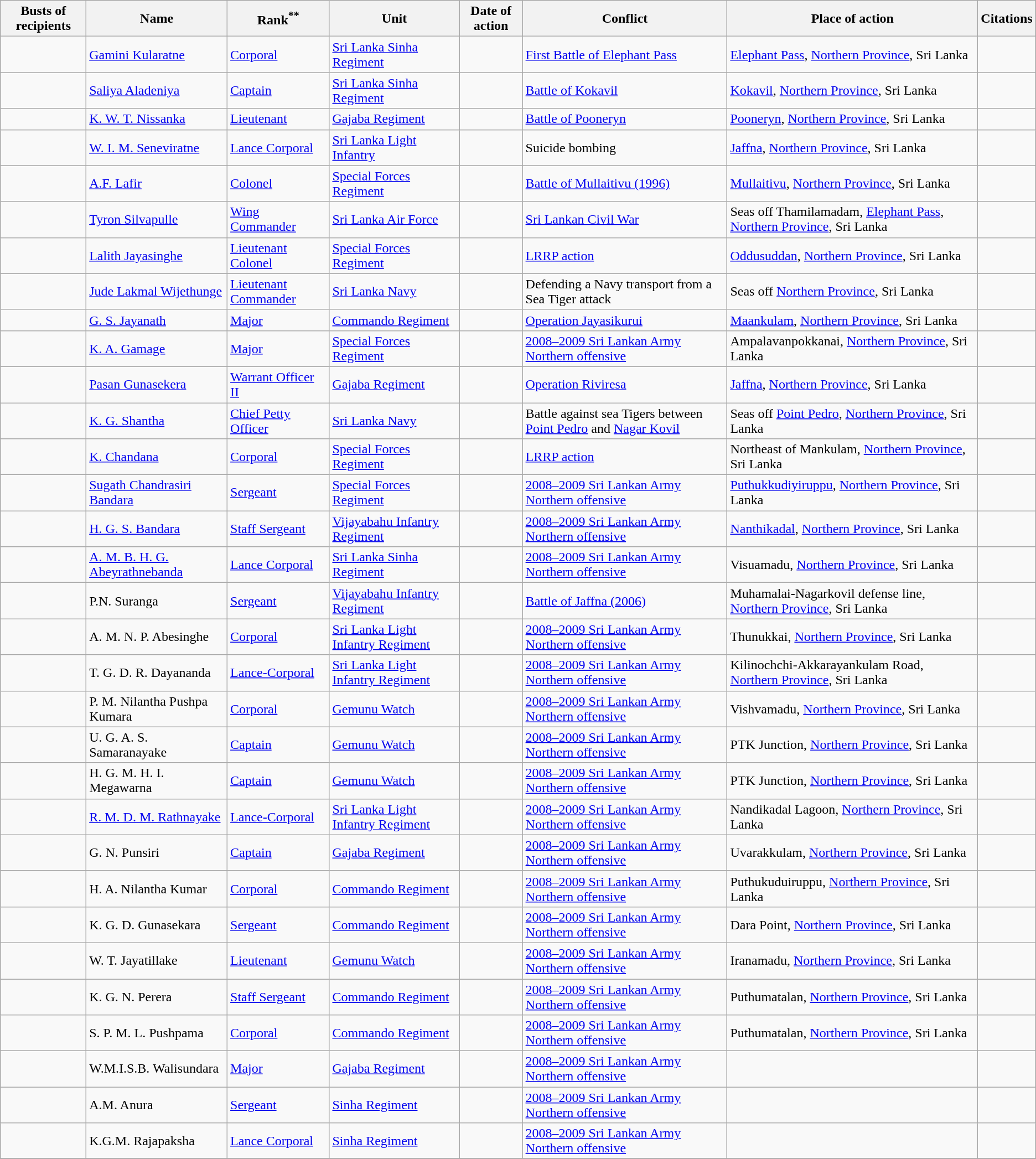<table class="wikitable sortable">
<tr>
<th>Busts of recipients</th>
<th>Name</th>
<th>Rank<sup>**</sup></th>
<th>Unit</th>
<th>Date of action</th>
<th>Conflict</th>
<th>Place of action</th>
<th class="unsortable">Citations</th>
</tr>
<tr>
<td></td>
<td><a href='#'>Gamini Kularatne</a></td>
<td><a href='#'>Corporal</a></td>
<td><a href='#'>Sri Lanka Sinha Regiment</a></td>
<td></td>
<td><a href='#'>First Battle of Elephant Pass</a></td>
<td><a href='#'>Elephant Pass</a>, <a href='#'>Northern Province</a>, Sri Lanka</td>
<td></td>
</tr>
<tr>
<td></td>
<td><a href='#'>Saliya Aladeniya</a></td>
<td><a href='#'>Captain</a></td>
<td><a href='#'>Sri Lanka Sinha Regiment</a></td>
<td></td>
<td><a href='#'>Battle of Kokavil</a></td>
<td><a href='#'>Kokavil</a>, <a href='#'>Northern Province</a>, Sri Lanka</td>
<td></td>
</tr>
<tr>
<td></td>
<td><a href='#'>K. W. T. Nissanka</a></td>
<td><a href='#'>Lieutenant</a></td>
<td><a href='#'>Gajaba Regiment</a></td>
<td></td>
<td><a href='#'>Battle of Pooneryn</a></td>
<td><a href='#'>Pooneryn</a>, <a href='#'>Northern Province</a>, Sri Lanka</td>
<td></td>
</tr>
<tr>
<td></td>
<td><a href='#'>W. I. M. Seneviratne</a></td>
<td><a href='#'>Lance Corporal</a></td>
<td><a href='#'>Sri Lanka Light Infantry</a></td>
<td></td>
<td>Suicide bombing</td>
<td><a href='#'>Jaffna</a>, <a href='#'>Northern Province</a>, Sri Lanka</td>
<td></td>
</tr>
<tr>
<td></td>
<td><a href='#'>A.F. Lafir</a></td>
<td><a href='#'>Colonel</a></td>
<td><a href='#'>Special Forces Regiment</a></td>
<td></td>
<td><a href='#'>Battle of Mullaitivu (1996)</a></td>
<td><a href='#'>Mullaitivu</a>, <a href='#'>Northern Province</a>, Sri Lanka</td>
<td></td>
</tr>
<tr>
<td></td>
<td><a href='#'>Tyron Silvapulle</a></td>
<td><a href='#'>Wing Commander</a></td>
<td><a href='#'>Sri Lanka Air Force</a></td>
<td></td>
<td><a href='#'>Sri Lankan Civil War</a></td>
<td>Seas off Thamilamadam, <a href='#'>Elephant Pass</a>, <a href='#'>Northern Province</a>, Sri Lanka</td>
<td></td>
</tr>
<tr>
<td></td>
<td><a href='#'>Lalith Jayasinghe</a></td>
<td><a href='#'>Lieutenant Colonel</a></td>
<td><a href='#'>Special Forces Regiment</a></td>
<td></td>
<td><a href='#'>LRRP action</a></td>
<td><a href='#'>Oddusuddan</a>, <a href='#'>Northern Province</a>, Sri Lanka</td>
<td></td>
</tr>
<tr>
<td></td>
<td><a href='#'>Jude Lakmal Wijethunge</a></td>
<td><a href='#'>Lieutenant Commander</a></td>
<td><a href='#'>Sri Lanka Navy</a></td>
<td></td>
<td>Defending a Navy transport from a Sea Tiger attack</td>
<td>Seas off <a href='#'>Northern Province</a>, Sri Lanka</td>
<td></td>
</tr>
<tr>
<td></td>
<td><a href='#'>G. S. Jayanath</a></td>
<td><a href='#'>Major</a></td>
<td><a href='#'>Commando Regiment</a></td>
<td></td>
<td><a href='#'>Operation Jayasikurui</a></td>
<td><a href='#'>Maankulam</a>, <a href='#'>Northern Province</a>, Sri Lanka</td>
<td></td>
</tr>
<tr>
<td></td>
<td><a href='#'>K. A. Gamage</a></td>
<td><a href='#'>Major</a></td>
<td><a href='#'>Special Forces Regiment</a></td>
<td></td>
<td><a href='#'>2008–2009 Sri Lankan Army Northern offensive</a></td>
<td>Ampalavanpokkanai, <a href='#'>Northern Province</a>, Sri Lanka</td>
<td></td>
</tr>
<tr>
<td></td>
<td><a href='#'>Pasan Gunasekera</a></td>
<td><a href='#'>Warrant Officer II</a></td>
<td><a href='#'>Gajaba Regiment</a></td>
<td></td>
<td><a href='#'>Operation Riviresa</a></td>
<td><a href='#'>Jaffna</a>, <a href='#'>Northern Province</a>, Sri Lanka</td>
<td></td>
</tr>
<tr>
<td></td>
<td><a href='#'>K. G. Shantha</a></td>
<td><a href='#'>Chief Petty Officer</a></td>
<td><a href='#'>Sri Lanka Navy</a></td>
<td></td>
<td>Battle against sea Tigers between <a href='#'>Point Pedro</a> and <a href='#'>Nagar Kovil</a></td>
<td>Seas off <a href='#'>Point Pedro</a>, <a href='#'>Northern Province</a>, Sri Lanka</td>
<td></td>
</tr>
<tr>
<td></td>
<td><a href='#'>K. Chandana</a></td>
<td><a href='#'>Corporal</a></td>
<td><a href='#'>Special Forces Regiment</a></td>
<td></td>
<td><a href='#'>LRRP action</a></td>
<td>Northeast of Mankulam, <a href='#'>Northern Province</a>, Sri Lanka</td>
<td></td>
</tr>
<tr>
<td></td>
<td><a href='#'>Sugath Chandrasiri Bandara</a></td>
<td><a href='#'>Sergeant</a></td>
<td><a href='#'>Special Forces Regiment</a></td>
<td></td>
<td><a href='#'>2008–2009 Sri Lankan Army Northern offensive</a></td>
<td><a href='#'>Puthukkudiyiruppu</a>, <a href='#'>Northern Province</a>, Sri Lanka</td>
<td></td>
</tr>
<tr>
<td></td>
<td><a href='#'>H. G. S. Bandara</a></td>
<td><a href='#'>Staff Sergeant</a></td>
<td><a href='#'>Vijayabahu Infantry Regiment</a></td>
<td></td>
<td><a href='#'>2008–2009 Sri Lankan Army Northern offensive</a></td>
<td><a href='#'>Nanthikadal</a>, <a href='#'>Northern Province</a>, Sri Lanka</td>
<td></td>
</tr>
<tr>
<td></td>
<td><a href='#'>A. M. B. H. G. Abeyrathnebanda</a></td>
<td><a href='#'>Lance Corporal</a></td>
<td><a href='#'>Sri Lanka Sinha Regiment</a></td>
<td></td>
<td><a href='#'>2008–2009 Sri Lankan Army Northern offensive</a></td>
<td>Visuamadu, <a href='#'>Northern Province</a>, Sri Lanka</td>
<td></td>
</tr>
<tr>
<td></td>
<td>P.N. Suranga</td>
<td><a href='#'>Sergeant</a></td>
<td><a href='#'>Vijayabahu Infantry Regiment</a></td>
<td></td>
<td><a href='#'>Battle of Jaffna (2006)</a></td>
<td>Muhamalai-Nagarkovil defense line, <a href='#'>Northern Province</a>, Sri Lanka</td>
<td></td>
</tr>
<tr>
<td></td>
<td>A. M. N. P. Abesinghe</td>
<td><a href='#'>Corporal</a></td>
<td><a href='#'>Sri Lanka Light Infantry Regiment</a></td>
<td></td>
<td><a href='#'>2008–2009 Sri Lankan Army Northern offensive</a></td>
<td>Thunukkai, <a href='#'>Northern Province</a>, Sri Lanka</td>
<td></td>
</tr>
<tr>
<td></td>
<td>T. G. D. R. Dayananda</td>
<td><a href='#'>Lance-Corporal</a></td>
<td><a href='#'>Sri Lanka Light Infantry Regiment</a></td>
<td></td>
<td><a href='#'>2008–2009 Sri Lankan Army Northern offensive</a></td>
<td>Kilinochchi-Akkarayankulam Road, <a href='#'>Northern Province</a>, Sri Lanka</td>
<td></td>
</tr>
<tr>
<td></td>
<td>P. M. Nilantha Pushpa Kumara</td>
<td><a href='#'>Corporal</a></td>
<td><a href='#'>Gemunu Watch</a></td>
<td></td>
<td><a href='#'>2008–2009 Sri Lankan Army Northern offensive</a></td>
<td>Vishvamadu, <a href='#'>Northern Province</a>, Sri Lanka</td>
<td></td>
</tr>
<tr>
<td></td>
<td>U. G. A. S. Samaranayake</td>
<td><a href='#'>Captain</a></td>
<td><a href='#'>Gemunu Watch</a></td>
<td></td>
<td><a href='#'>2008–2009 Sri Lankan Army Northern offensive</a></td>
<td>PTK Junction, <a href='#'>Northern Province</a>, Sri Lanka</td>
<td></td>
</tr>
<tr>
<td></td>
<td>H. G. M. H. I. Megawarna</td>
<td><a href='#'>Captain</a></td>
<td><a href='#'>Gemunu Watch</a></td>
<td></td>
<td><a href='#'>2008–2009 Sri Lankan Army Northern offensive</a></td>
<td>PTK Junction, <a href='#'>Northern Province</a>, Sri Lanka</td>
<td></td>
</tr>
<tr>
<td></td>
<td><a href='#'>R. M. D. M. Rathnayake</a></td>
<td><a href='#'>Lance-Corporal</a></td>
<td><a href='#'>Sri Lanka Light Infantry Regiment</a></td>
<td></td>
<td><a href='#'>2008–2009 Sri Lankan Army Northern offensive</a></td>
<td>Nandikadal Lagoon, <a href='#'>Northern Province</a>, Sri Lanka</td>
<td></td>
</tr>
<tr>
<td></td>
<td>G. N. Punsiri</td>
<td><a href='#'>Captain</a></td>
<td><a href='#'>Gajaba Regiment</a></td>
<td></td>
<td><a href='#'>2008–2009 Sri Lankan Army Northern offensive</a></td>
<td>Uvarakkulam, <a href='#'>Northern Province</a>, Sri Lanka</td>
<td></td>
</tr>
<tr>
<td></td>
<td>H. A. Nilantha Kumar</td>
<td><a href='#'>Corporal</a></td>
<td><a href='#'>Commando Regiment</a></td>
<td></td>
<td><a href='#'>2008–2009 Sri Lankan Army Northern offensive</a></td>
<td>Puthukuduiruppu, <a href='#'>Northern Province</a>, Sri Lanka</td>
<td></td>
</tr>
<tr>
<td></td>
<td>K. G. D. Gunasekara</td>
<td><a href='#'>Sergeant</a></td>
<td><a href='#'>Commando Regiment</a></td>
<td></td>
<td><a href='#'>2008–2009 Sri Lankan Army Northern offensive</a></td>
<td>Dara Point, <a href='#'>Northern Province</a>, Sri Lanka</td>
<td></td>
</tr>
<tr>
<td></td>
<td>W. T. Jayatillake</td>
<td><a href='#'>Lieutenant</a></td>
<td><a href='#'>Gemunu Watch</a></td>
<td></td>
<td><a href='#'>2008–2009 Sri Lankan Army Northern offensive</a></td>
<td>Iranamadu, <a href='#'>Northern Province</a>, Sri Lanka</td>
<td></td>
</tr>
<tr>
<td></td>
<td>K. G. N. Perera</td>
<td><a href='#'>Staff Sergeant</a></td>
<td><a href='#'>Commando Regiment</a></td>
<td></td>
<td><a href='#'>2008–2009 Sri Lankan Army Northern offensive</a></td>
<td>Puthumatalan, <a href='#'>Northern Province</a>, Sri Lanka</td>
<td></td>
</tr>
<tr>
<td></td>
<td>S. P. M. L. Pushpama</td>
<td><a href='#'>Corporal</a></td>
<td><a href='#'>Commando Regiment</a></td>
<td></td>
<td><a href='#'>2008–2009 Sri Lankan Army Northern offensive</a></td>
<td>Puthumatalan, <a href='#'>Northern Province</a>, Sri Lanka</td>
<td></td>
</tr>
<tr>
<td></td>
<td>W.M.I.S.B. Walisundara</td>
<td><a href='#'>Major</a></td>
<td><a href='#'>Gajaba Regiment</a></td>
<td></td>
<td><a href='#'>2008–2009 Sri Lankan Army Northern offensive</a></td>
<td></td>
<td></td>
</tr>
<tr>
<td></td>
<td>A.M. Anura</td>
<td><a href='#'>Sergeant</a></td>
<td><a href='#'>Sinha Regiment</a></td>
<td></td>
<td><a href='#'>2008–2009 Sri Lankan Army Northern offensive</a></td>
<td></td>
<td></td>
</tr>
<tr>
<td></td>
<td>K.G.M. Rajapaksha</td>
<td><a href='#'>Lance Corporal</a></td>
<td><a href='#'>Sinha Regiment</a></td>
<td></td>
<td><a href='#'>2008–2009 Sri Lankan Army Northern offensive</a></td>
<td></td>
<td></td>
</tr>
<tr>
</tr>
</table>
